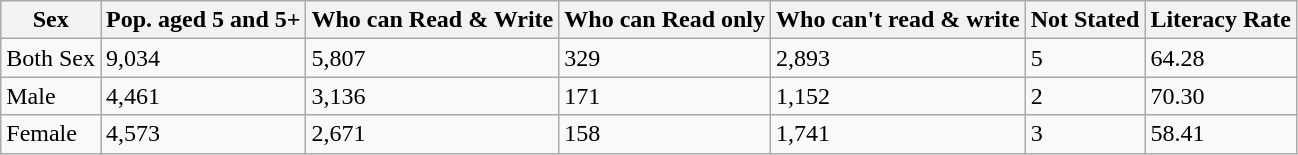<table class="wikitable">
<tr>
<th>Sex</th>
<th>Pop. aged 5 and 5+</th>
<th>Who can Read & Write</th>
<th>Who can Read only</th>
<th>Who can't read & write</th>
<th>Not Stated</th>
<th>Literacy Rate</th>
</tr>
<tr>
<td>Both Sex</td>
<td>9,034</td>
<td>5,807</td>
<td>329</td>
<td>2,893</td>
<td>5</td>
<td>64.28</td>
</tr>
<tr>
<td>Male</td>
<td>4,461</td>
<td>3,136</td>
<td>171</td>
<td>1,152</td>
<td>2</td>
<td>70.30</td>
</tr>
<tr>
<td>Female</td>
<td>4,573</td>
<td>2,671</td>
<td>158</td>
<td>1,741</td>
<td>3</td>
<td>58.41</td>
</tr>
</table>
